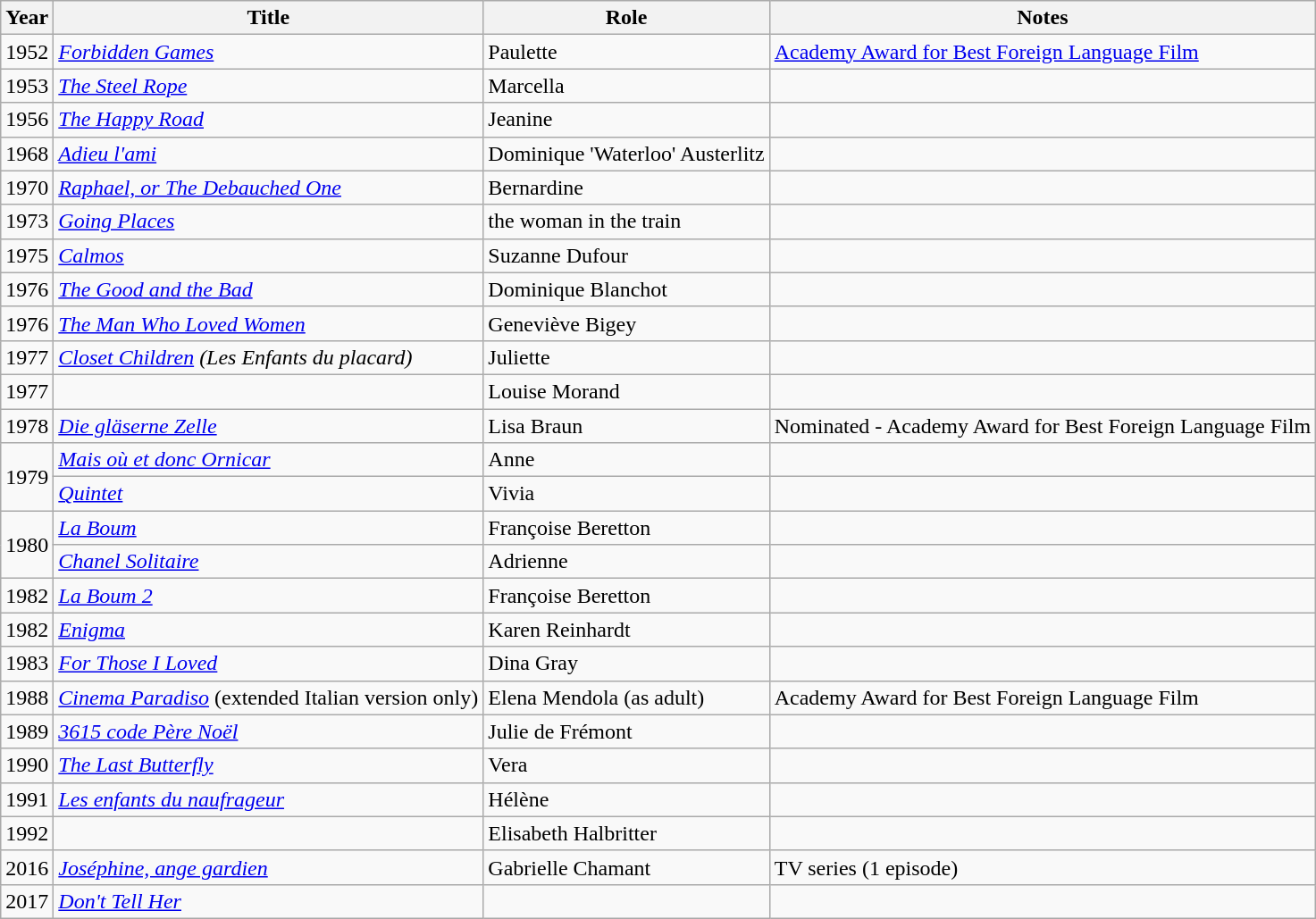<table class="wikitable">
<tr>
<th>Year</th>
<th>Title</th>
<th>Role</th>
<th>Notes</th>
</tr>
<tr>
<td>1952</td>
<td><em><a href='#'>Forbidden Games</a></em></td>
<td>Paulette</td>
<td><a href='#'>Academy Award for Best Foreign Language Film</a></td>
</tr>
<tr>
<td>1953</td>
<td><em><a href='#'>The Steel Rope</a></em></td>
<td>Marcella</td>
<td></td>
</tr>
<tr>
<td>1956</td>
<td><em><a href='#'>The Happy Road</a></em></td>
<td>Jeanine</td>
<td></td>
</tr>
<tr>
<td>1968</td>
<td><em><a href='#'>Adieu l'ami</a></em></td>
<td>Dominique 'Waterloo' Austerlitz</td>
<td></td>
</tr>
<tr>
<td>1970</td>
<td><em><a href='#'>Raphael, or The Debauched One</a></em></td>
<td>Bernardine</td>
<td></td>
</tr>
<tr>
<td>1973</td>
<td><em><a href='#'>Going Places</a></em></td>
<td>the woman in the train</td>
<td></td>
</tr>
<tr>
<td>1975</td>
<td><em><a href='#'>Calmos</a></em></td>
<td>Suzanne Dufour</td>
<td></td>
</tr>
<tr>
<td>1976</td>
<td><em><a href='#'>The Good and the Bad</a></em></td>
<td>Dominique Blanchot</td>
<td></td>
</tr>
<tr>
<td>1976</td>
<td><em><a href='#'>The Man Who Loved Women</a></em></td>
<td>Geneviève Bigey</td>
<td></td>
</tr>
<tr>
<td>1977</td>
<td><em><a href='#'>Closet Children</a> (Les Enfants du placard)</em></td>
<td>Juliette</td>
<td></td>
</tr>
<tr>
<td>1977</td>
<td><em></em></td>
<td>Louise Morand</td>
<td></td>
</tr>
<tr>
<td>1978</td>
<td><em><a href='#'>Die gläserne Zelle</a></em></td>
<td>Lisa Braun</td>
<td>Nominated - Academy Award for Best Foreign Language Film</td>
</tr>
<tr>
<td rowspan=2>1979</td>
<td><em><a href='#'>Mais où et donc Ornicar</a></em></td>
<td>Anne</td>
<td></td>
</tr>
<tr>
<td><em><a href='#'>Quintet</a></em></td>
<td>Vivia</td>
<td></td>
</tr>
<tr>
<td rowspan=2>1980</td>
<td><em><a href='#'>La Boum</a></em></td>
<td>Françoise Beretton</td>
<td></td>
</tr>
<tr>
<td><em><a href='#'>Chanel Solitaire</a></em></td>
<td>Adrienne</td>
<td></td>
</tr>
<tr>
<td>1982</td>
<td><em><a href='#'>La Boum 2</a></em></td>
<td>Françoise Beretton</td>
<td></td>
</tr>
<tr>
<td>1982</td>
<td><em><a href='#'>Enigma</a></em></td>
<td>Karen Reinhardt</td>
<td></td>
</tr>
<tr>
<td>1983</td>
<td><em><a href='#'>For Those I Loved</a></em></td>
<td>Dina Gray</td>
<td></td>
</tr>
<tr>
<td>1988</td>
<td><em><a href='#'>Cinema Paradiso</a></em>  (extended Italian version only)</td>
<td>Elena Mendola (as adult)</td>
<td>Academy Award for Best Foreign Language Film</td>
</tr>
<tr>
<td>1989</td>
<td><em><a href='#'>3615 code Père Noël</a></em></td>
<td>Julie de Frémont</td>
<td></td>
</tr>
<tr>
<td>1990</td>
<td><em><a href='#'>The Last Butterfly</a></em></td>
<td>Vera</td>
<td></td>
</tr>
<tr>
<td>1991</td>
<td><em><a href='#'>Les enfants du naufrageur</a></em></td>
<td>Hélène</td>
<td></td>
</tr>
<tr>
<td>1992</td>
<td><em></em></td>
<td>Elisabeth Halbritter</td>
<td></td>
</tr>
<tr>
<td>2016</td>
<td><em><a href='#'>Joséphine, ange gardien</a></em></td>
<td>Gabrielle Chamant</td>
<td>TV series (1 episode)</td>
</tr>
<tr>
<td>2017</td>
<td><em><a href='#'>Don't Tell Her</a></em></td>
<td></td>
<td></td>
</tr>
</table>
